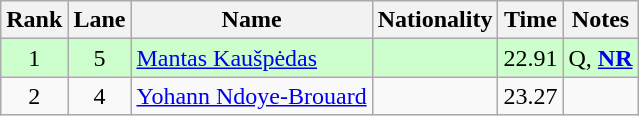<table class="wikitable sortable" style="text-align:center">
<tr>
<th>Rank</th>
<th>Lane</th>
<th>Name</th>
<th>Nationality</th>
<th>Time</th>
<th>Notes</th>
</tr>
<tr bgcolor=ccffcc>
<td>1</td>
<td>5</td>
<td align=left><a href='#'>Mantas Kaušpėdas</a></td>
<td align=left></td>
<td>22.91</td>
<td>Q, <strong><a href='#'>NR</a></strong></td>
</tr>
<tr>
<td>2</td>
<td>4</td>
<td align=left><a href='#'>Yohann Ndoye-Brouard</a></td>
<td align=left></td>
<td>23.27</td>
<td></td>
</tr>
</table>
